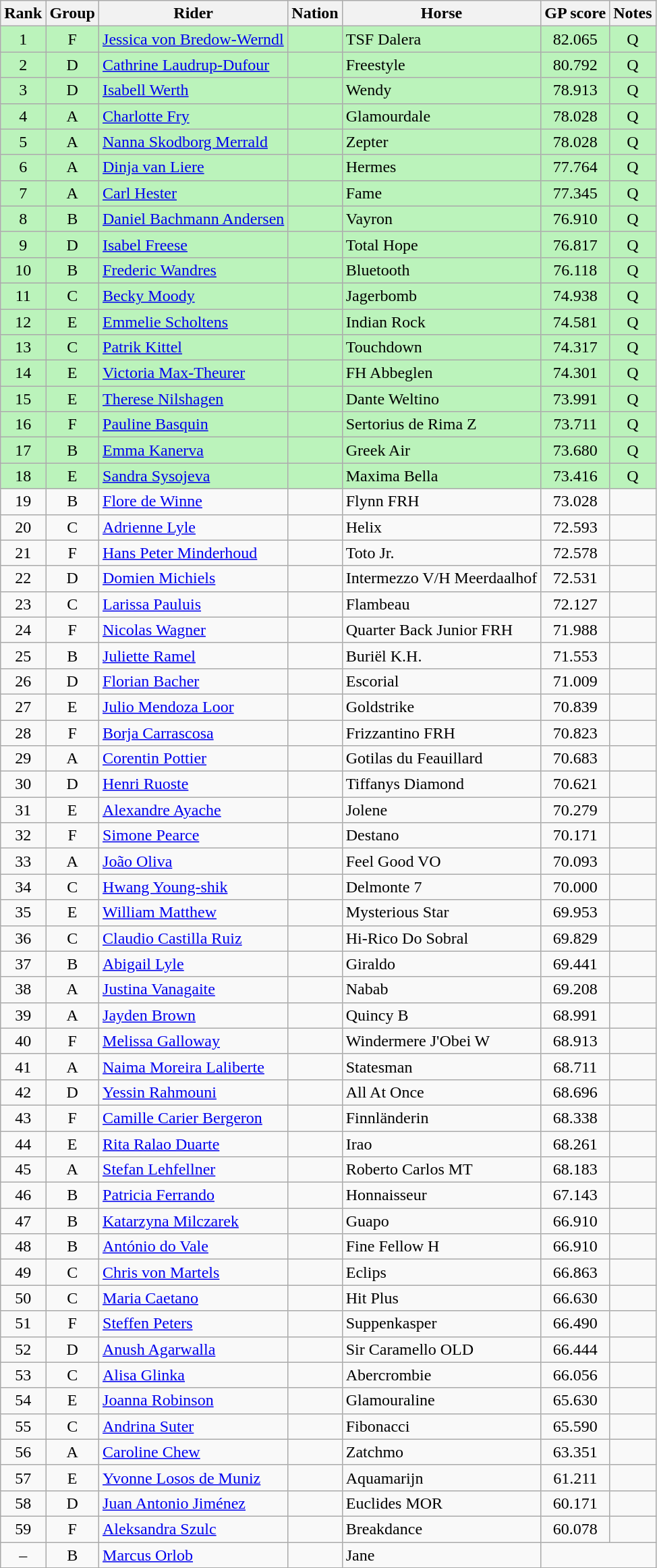<table class="wikitable sortable" style="text-align:center">
<tr>
<th>Rank</th>
<th>Group</th>
<th>Rider</th>
<th>Nation</th>
<th>Horse</th>
<th>GP score</th>
<th>Notes</th>
</tr>
<tr bgcolor=bbf3bb>
<td>1</td>
<td>F</td>
<td align=left><a href='#'>Jessica von Bredow-Werndl</a></td>
<td align=left></td>
<td align=left>TSF Dalera</td>
<td>82.065</td>
<td>Q</td>
</tr>
<tr bgcolor=bbf3bb>
<td>2</td>
<td>D</td>
<td align=left><a href='#'>Cathrine Laudrup-Dufour</a></td>
<td align=left></td>
<td align=left>Freestyle</td>
<td>80.792</td>
<td>Q</td>
</tr>
<tr bgcolor=bbf3bb>
<td>3</td>
<td>D</td>
<td align=left><a href='#'>Isabell Werth</a></td>
<td align=left></td>
<td align=left>Wendy</td>
<td>78.913</td>
<td>Q</td>
</tr>
<tr bgcolor=bbf3bb>
<td>4</td>
<td>A</td>
<td align=left><a href='#'>Charlotte Fry</a></td>
<td align=left></td>
<td align=left>Glamourdale</td>
<td>78.028</td>
<td>Q</td>
</tr>
<tr bgcolor=bbf3bb>
<td>5</td>
<td>A</td>
<td align=left><a href='#'>Nanna Skodborg Merrald</a></td>
<td align=left></td>
<td align=left>Zepter</td>
<td>78.028</td>
<td>Q</td>
</tr>
<tr bgcolor=bbf3bb>
<td>6</td>
<td>A</td>
<td align=left><a href='#'>Dinja van Liere</a></td>
<td align=left></td>
<td align=left>Hermes</td>
<td>77.764</td>
<td>Q</td>
</tr>
<tr bgcolor=bbf3bb>
<td>7</td>
<td>A</td>
<td align=left><a href='#'>Carl Hester</a></td>
<td align=left></td>
<td align=left>Fame</td>
<td>77.345</td>
<td>Q</td>
</tr>
<tr bgcolor=bbf3bb>
<td>8</td>
<td>B</td>
<td align=left><a href='#'>Daniel Bachmann Andersen</a></td>
<td align=left></td>
<td align=left>Vayron</td>
<td>76.910</td>
<td>Q</td>
</tr>
<tr bgcolor=bbf3bb>
<td>9</td>
<td>D</td>
<td align=left><a href='#'>Isabel Freese</a></td>
<td align=left></td>
<td align=left>Total Hope</td>
<td>76.817</td>
<td>Q</td>
</tr>
<tr bgcolor=bbf3bb>
<td>10</td>
<td>B</td>
<td align=left><a href='#'>Frederic Wandres</a></td>
<td align=left></td>
<td align=left>Bluetooth</td>
<td>76.118</td>
<td>Q</td>
</tr>
<tr bgcolor=bbf3bb>
<td>11</td>
<td>C</td>
<td align=left><a href='#'>Becky Moody</a></td>
<td align=left></td>
<td align=left>Jagerbomb</td>
<td>74.938</td>
<td>Q</td>
</tr>
<tr bgcolor=bbf3bb>
<td>12</td>
<td>E</td>
<td align=left><a href='#'>Emmelie Scholtens</a></td>
<td align=left></td>
<td align=left>Indian Rock</td>
<td>74.581</td>
<td>Q</td>
</tr>
<tr bgcolor=bbf3bb>
<td>13</td>
<td>C</td>
<td align=left><a href='#'>Patrik Kittel</a></td>
<td align=left></td>
<td align=left>Touchdown</td>
<td>74.317</td>
<td>Q</td>
</tr>
<tr bgcolor=bbf3bb>
<td>14</td>
<td>E</td>
<td align=left><a href='#'>Victoria Max-Theurer</a></td>
<td align=left></td>
<td align=left>FH Abbeglen</td>
<td>74.301</td>
<td>Q</td>
</tr>
<tr bgcolor=bbf3bb>
<td>15</td>
<td>E</td>
<td align=left><a href='#'>Therese Nilshagen</a></td>
<td align=left></td>
<td align=left>Dante Weltino</td>
<td>73.991</td>
<td>Q</td>
</tr>
<tr bgcolor=bbf3bb>
<td>16</td>
<td>F</td>
<td align=left><a href='#'>Pauline Basquin</a></td>
<td align=left></td>
<td align=left>Sertorius de Rima Z</td>
<td>73.711</td>
<td>Q</td>
</tr>
<tr bgcolor=bbf3bb>
<td>17</td>
<td>B</td>
<td align=left><a href='#'>Emma Kanerva</a></td>
<td align=left></td>
<td align=left>Greek Air</td>
<td>73.680</td>
<td>Q</td>
</tr>
<tr bgcolor=bbf3bb>
<td>18</td>
<td>E</td>
<td align=left><a href='#'>Sandra Sysojeva</a></td>
<td align=left></td>
<td align=left>Maxima Bella</td>
<td>73.416</td>
<td>Q</td>
</tr>
<tr>
<td>19</td>
<td>B</td>
<td align=left><a href='#'>Flore de Winne</a></td>
<td align=left></td>
<td align=left>Flynn FRH</td>
<td>73.028</td>
<td></td>
</tr>
<tr>
<td>20</td>
<td>C</td>
<td align=left><a href='#'>Adrienne Lyle</a></td>
<td align=left></td>
<td align=left>Helix</td>
<td>72.593</td>
<td></td>
</tr>
<tr>
<td>21</td>
<td>F</td>
<td align=left><a href='#'>Hans Peter Minderhoud</a></td>
<td align=left></td>
<td align=left>Toto Jr.</td>
<td>72.578</td>
<td></td>
</tr>
<tr>
<td>22</td>
<td>D</td>
<td align=left><a href='#'>Domien Michiels</a></td>
<td align=left></td>
<td align=left>Intermezzo V/H Meerdaalhof</td>
<td>72.531</td>
<td></td>
</tr>
<tr>
<td>23</td>
<td>C</td>
<td align=left><a href='#'>Larissa Pauluis</a></td>
<td align=left></td>
<td align=left>Flambeau</td>
<td>72.127</td>
<td></td>
</tr>
<tr>
<td>24</td>
<td>F</td>
<td align=left><a href='#'>Nicolas Wagner</a></td>
<td align=left></td>
<td align=left>Quarter Back Junior FRH</td>
<td>71.988</td>
<td></td>
</tr>
<tr>
<td>25</td>
<td>B</td>
<td align=left><a href='#'>Juliette Ramel</a></td>
<td align=left></td>
<td align=left>Buriël K.H.</td>
<td>71.553</td>
<td></td>
</tr>
<tr>
<td>26</td>
<td>D</td>
<td align=left><a href='#'>Florian Bacher</a></td>
<td align=left></td>
<td align=left>Escorial</td>
<td>71.009</td>
<td></td>
</tr>
<tr>
<td>27</td>
<td>E</td>
<td align=left><a href='#'>Julio Mendoza Loor</a></td>
<td align=left></td>
<td align=left>Goldstrike</td>
<td>70.839</td>
<td></td>
</tr>
<tr>
<td>28</td>
<td>F</td>
<td align=left><a href='#'>Borja Carrascosa</a></td>
<td align=left></td>
<td align=left>Frizzantino FRH</td>
<td>70.823</td>
<td></td>
</tr>
<tr>
<td>29</td>
<td>A</td>
<td align=left><a href='#'>Corentin Pottier</a></td>
<td align=left></td>
<td align=left>Gotilas du Feauillard</td>
<td>70.683</td>
<td></td>
</tr>
<tr>
<td>30</td>
<td>D</td>
<td align=left><a href='#'>Henri Ruoste</a></td>
<td align=left></td>
<td align=left>Tiffanys Diamond</td>
<td>70.621</td>
<td></td>
</tr>
<tr>
<td>31</td>
<td>E</td>
<td align=left><a href='#'>Alexandre Ayache</a></td>
<td align=left></td>
<td align=left>Jolene</td>
<td>70.279</td>
<td></td>
</tr>
<tr>
<td>32</td>
<td>F</td>
<td align=left><a href='#'>Simone Pearce</a></td>
<td align=left></td>
<td align=left>Destano</td>
<td>70.171</td>
<td></td>
</tr>
<tr>
<td>33</td>
<td>A</td>
<td align=left><a href='#'>João Oliva</a></td>
<td align=left></td>
<td align=left>Feel Good VO</td>
<td>70.093</td>
<td></td>
</tr>
<tr>
<td>34</td>
<td>C</td>
<td align=left><a href='#'>Hwang Young-shik</a></td>
<td align=left></td>
<td align=left>Delmonte 7</td>
<td>70.000</td>
<td></td>
</tr>
<tr>
<td>35</td>
<td>E</td>
<td align=left><a href='#'>William Matthew</a></td>
<td align=left></td>
<td align=left>Mysterious Star</td>
<td>69.953</td>
<td></td>
</tr>
<tr>
<td>36</td>
<td>C</td>
<td align=left><a href='#'>Claudio Castilla Ruiz</a></td>
<td align=left></td>
<td align=left>Hi-Rico Do Sobral</td>
<td>69.829</td>
<td></td>
</tr>
<tr>
<td>37</td>
<td>B</td>
<td align=left><a href='#'>Abigail Lyle</a></td>
<td align=left></td>
<td align=left>Giraldo</td>
<td>69.441</td>
<td></td>
</tr>
<tr>
<td>38</td>
<td>A</td>
<td align=left><a href='#'>Justina Vanagaite</a></td>
<td align=left></td>
<td align=left>Nabab</td>
<td>69.208</td>
<td></td>
</tr>
<tr>
<td>39</td>
<td>A</td>
<td align=left><a href='#'>Jayden Brown</a></td>
<td align=left></td>
<td align=left>Quincy B</td>
<td>68.991</td>
<td></td>
</tr>
<tr>
<td>40</td>
<td>F</td>
<td align=left><a href='#'>Melissa Galloway</a></td>
<td align=left></td>
<td align=left>Windermere J'Obei W</td>
<td>68.913</td>
<td></td>
</tr>
<tr>
<td>41</td>
<td>A</td>
<td align=left><a href='#'>Naima Moreira Laliberte</a></td>
<td align=left></td>
<td align=left>Statesman</td>
<td>68.711</td>
<td></td>
</tr>
<tr>
<td>42</td>
<td>D</td>
<td align=left><a href='#'>Yessin Rahmouni</a></td>
<td align=left></td>
<td align=left>All At Once</td>
<td>68.696</td>
<td></td>
</tr>
<tr>
<td>43</td>
<td>F</td>
<td align=left><a href='#'>Camille Carier Bergeron</a></td>
<td align=left></td>
<td align=left>Finnländerin</td>
<td>68.338</td>
<td></td>
</tr>
<tr>
<td>44</td>
<td>E</td>
<td align=left><a href='#'>Rita Ralao Duarte</a></td>
<td align=left></td>
<td align=left>Irao</td>
<td>68.261</td>
<td></td>
</tr>
<tr>
<td>45</td>
<td>A</td>
<td align=left><a href='#'>Stefan Lehfellner</a></td>
<td align=left></td>
<td align=left>Roberto Carlos MT</td>
<td>68.183</td>
<td></td>
</tr>
<tr>
<td>46</td>
<td>B</td>
<td align=left><a href='#'>Patricia Ferrando</a></td>
<td align=left></td>
<td align=left>Honnaisseur</td>
<td>67.143</td>
<td></td>
</tr>
<tr>
<td>47</td>
<td>B</td>
<td align=left><a href='#'>Katarzyna Milczarek</a></td>
<td align=left></td>
<td align=left>Guapo</td>
<td>66.910</td>
<td></td>
</tr>
<tr>
<td>48</td>
<td>B</td>
<td align=left><a href='#'>António do Vale</a></td>
<td align=left></td>
<td align=left>Fine Fellow H</td>
<td>66.910</td>
<td></td>
</tr>
<tr>
<td>49</td>
<td>C</td>
<td align=left><a href='#'>Chris von Martels</a></td>
<td align=left></td>
<td align=left>Eclips</td>
<td>66.863</td>
<td></td>
</tr>
<tr>
<td>50</td>
<td>C</td>
<td align=left><a href='#'>Maria Caetano</a></td>
<td align=left></td>
<td align=left>Hit Plus</td>
<td>66.630</td>
<td></td>
</tr>
<tr>
<td>51</td>
<td>F</td>
<td align=left><a href='#'>Steffen Peters</a></td>
<td align=left></td>
<td align=left>Suppenkasper</td>
<td>66.490</td>
<td></td>
</tr>
<tr>
<td>52</td>
<td>D</td>
<td align=left><a href='#'>Anush Agarwalla</a></td>
<td align=left></td>
<td align=left>Sir Caramello OLD</td>
<td>66.444</td>
<td></td>
</tr>
<tr>
<td>53</td>
<td>C</td>
<td align=left><a href='#'>Alisa Glinka</a></td>
<td align=left></td>
<td align=left>Abercrombie</td>
<td>66.056</td>
<td></td>
</tr>
<tr>
<td>54</td>
<td>E</td>
<td align=left><a href='#'>Joanna Robinson</a></td>
<td align=left></td>
<td align=left>Glamouraline</td>
<td>65.630</td>
<td></td>
</tr>
<tr>
<td>55</td>
<td>C</td>
<td align=left><a href='#'>Andrina Suter</a></td>
<td align=left></td>
<td align=left>Fibonacci</td>
<td>65.590</td>
<td></td>
</tr>
<tr>
<td>56</td>
<td>A</td>
<td align=left><a href='#'>Caroline Chew</a></td>
<td align=left></td>
<td align=left>Zatchmo</td>
<td>63.351</td>
<td></td>
</tr>
<tr>
<td>57</td>
<td>E</td>
<td align=left><a href='#'>Yvonne Losos de Muniz</a></td>
<td align=left></td>
<td align=left>Aquamarijn</td>
<td>61.211</td>
<td></td>
</tr>
<tr>
<td>58</td>
<td>D</td>
<td align=left><a href='#'>Juan Antonio Jiménez</a></td>
<td align=left></td>
<td align=left>Euclides MOR</td>
<td>60.171</td>
<td></td>
</tr>
<tr>
<td>59</td>
<td>F</td>
<td align=left><a href='#'>Aleksandra Szulc</a></td>
<td align=left></td>
<td align=left>Breakdance</td>
<td>60.078</td>
<td></td>
</tr>
<tr>
<td>–</td>
<td>B</td>
<td align=left><a href='#'>Marcus Orlob</a></td>
<td align=left></td>
<td align=left>Jane</td>
<td colspan="2" data-sort-value=0></td>
</tr>
</table>
